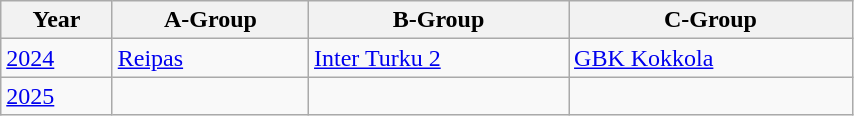<table class="wikitable" style="width:45%">
<tr>
<th>Year</th>
<th>A-Group</th>
<th>B-Group</th>
<th>C-Group</th>
</tr>
<tr>
<td><a href='#'>2024</a></td>
<td><a href='#'>Reipas</a></td>
<td><a href='#'>Inter Turku 2</a></td>
<td><a href='#'>GBK Kokkola</a></td>
</tr>
<tr>
<td><a href='#'>2025</a></td>
<td></td>
<td></td>
<td></td>
</tr>
</table>
